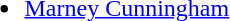<table style="width:100%;">
<tr>
<td style="vertical-align:top; width:20%;"><br><ul><li> <a href='#'>Marney Cunningham</a></li></ul></td>
<td style="vertical-align:top; width:20%;"></td>
<td style="vertical-align:top; width:20%;"></td>
</tr>
</table>
